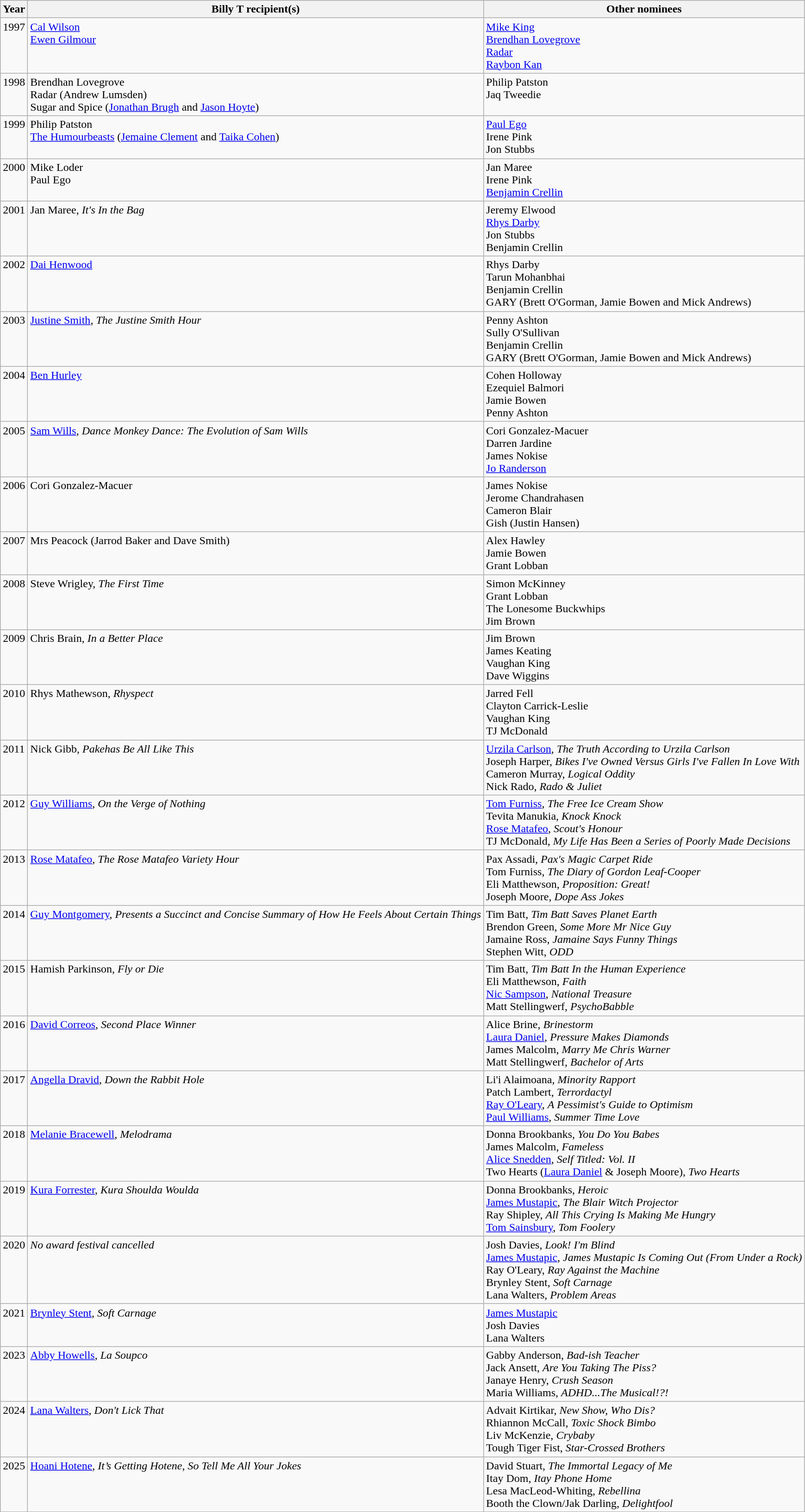<table class="wikitable">
<tr>
<th>Year</th>
<th align=left>Billy T recipient(s)</th>
<th align=left>Other nominees</th>
</tr>
<tr>
<td valign=top>1997</td>
<td valign=top><a href='#'>Cal Wilson</a><br><a href='#'>Ewen Gilmour</a></td>
<td><a href='#'>Mike King</a><br><a href='#'>Brendhan Lovegrove</a><br><a href='#'>Radar</a><br><a href='#'>Raybon Kan</a></td>
</tr>
<tr>
<td valign=top>1998</td>
<td>Brendhan Lovegrove<br>Radar (Andrew Lumsden)<br>Sugar and Spice (<a href='#'>Jonathan Brugh</a> and <a href='#'>Jason Hoyte</a>)</td>
<td valign=top>Philip Patston<br>Jaq Tweedie</td>
</tr>
<tr>
<td valign=top>1999</td>
<td valign=top>Philip Patston<br><a href='#'>The Humourbeasts</a> (<a href='#'>Jemaine Clement</a> and <a href='#'>Taika Cohen</a>)</td>
<td><a href='#'>Paul Ego</a><br>Irene Pink<br>Jon Stubbs</td>
</tr>
<tr>
<td valign=top>2000</td>
<td valign=top>Mike Loder<br>Paul Ego</td>
<td>Jan Maree<br>Irene Pink<br><a href='#'>Benjamin Crellin</a></td>
</tr>
<tr>
<td valign=top>2001</td>
<td valign=top>Jan Maree, <em>It's In the Bag</em></td>
<td>Jeremy Elwood<br><a href='#'>Rhys Darby</a><br>Jon Stubbs<br>Benjamin Crellin</td>
</tr>
<tr>
<td valign=top>2002</td>
<td valign=top><a href='#'>Dai Henwood</a></td>
<td>Rhys Darby<br>Tarun Mohanbhai<br>Benjamin Crellin<br>GARY (Brett O'Gorman, Jamie Bowen and Mick Andrews)</td>
</tr>
<tr>
<td valign=top>2003</td>
<td valign=top><a href='#'>Justine Smith</a>, <em>The Justine Smith Hour</em></td>
<td>Penny Ashton<br>Sully O'Sullivan<br>Benjamin Crellin<br>GARY (Brett O'Gorman, Jamie Bowen and Mick Andrews)</td>
</tr>
<tr>
<td valign=top>2004</td>
<td valign=top><a href='#'>Ben Hurley</a></td>
<td>Cohen Holloway<br>Ezequiel Balmori<br>Jamie Bowen<br>Penny Ashton</td>
</tr>
<tr>
<td valign=top>2005</td>
<td valign=top><a href='#'>Sam Wills</a>, <em>Dance Monkey Dance: The Evolution of Sam Wills</em></td>
<td>Cori Gonzalez-Macuer<br>Darren Jardine<br>James Nokise<br><a href='#'>Jo Randerson</a></td>
</tr>
<tr>
<td valign=top>2006</td>
<td valign=top>Cori Gonzalez-Macuer</td>
<td>James Nokise<br>Jerome Chandrahasen<br>Cameron Blair<br>Gish (Justin Hansen)</td>
</tr>
<tr>
<td valign=top>2007</td>
<td valign=top>Mrs Peacock (Jarrod Baker and Dave Smith)</td>
<td>Alex Hawley<br>Jamie Bowen<br>Grant Lobban</td>
</tr>
<tr>
<td valign=top>2008</td>
<td valign=top>Steve Wrigley, <em>The First Time</em></td>
<td>Simon McKinney<br>Grant Lobban<br>The Lonesome Buckwhips<br>Jim Brown</td>
</tr>
<tr>
<td valign=top>2009</td>
<td valign=top>Chris Brain, <em>In a Better Place</em></td>
<td>Jim Brown<br>James Keating<br>Vaughan King<br>Dave Wiggins</td>
</tr>
<tr>
<td valign=top>2010</td>
<td valign=top>Rhys Mathewson, <em>Rhyspect</em></td>
<td>Jarred Fell<br>Clayton Carrick-Leslie<br>Vaughan King<br>TJ McDonald</td>
</tr>
<tr>
<td valign=top>2011</td>
<td valign=top>Nick Gibb, <em>Pakehas Be All Like This</em></td>
<td><a href='#'>Urzila Carlson</a>, <em>The Truth According to Urzila Carlson</em><br>Joseph Harper, <em>Bikes I've Owned Versus Girls I've Fallen In Love With</em><br>Cameron Murray, <em>Logical Oddity</em><br>Nick Rado, <em>Rado & Juliet</em></td>
</tr>
<tr>
<td valign=top>2012</td>
<td valign=top><a href='#'>Guy Williams</a>, <em>On the Verge of Nothing</em></td>
<td><a href='#'>Tom Furniss</a>, <em>The Free Ice Cream Show</em><br>Tevita Manukia, <em>Knock Knock</em><br><a href='#'>Rose Matafeo</a>, <em>Scout's Honour</em><br>TJ McDonald, <em>My Life Has Been a Series of Poorly Made Decisions</em></td>
</tr>
<tr>
<td valign=top>2013</td>
<td valign=top><a href='#'>Rose Matafeo</a>, <em>The Rose Matafeo Variety Hour</em></td>
<td>Pax Assadi, <em>Pax's Magic Carpet Ride</em><br>Tom Furniss, <em>The Diary of Gordon Leaf-Cooper</em><br>Eli Matthewson, <em>Proposition: Great!</em><br>Joseph Moore, <em>Dope Ass Jokes</em></td>
</tr>
<tr>
<td valign=top>2014</td>
<td valign=top><a href='#'>Guy Montgomery</a>, <em>Presents a Succinct and Concise Summary of How He Feels About Certain Things</em></td>
<td>Tim Batt, <em>Tim Batt Saves Planet Earth</em><br>Brendon Green, <em>Some More Mr Nice Guy</em><br>Jamaine Ross, <em>Jamaine Says Funny Things</em><br>Stephen Witt, <em>ODD</em></td>
</tr>
<tr>
<td valign=top>2015</td>
<td valign=top>Hamish Parkinson, <em>Fly or Die</em></td>
<td>Tim Batt, <em>Tim Batt In the Human Experience</em><br>Eli Matthewson, <em>Faith</em><br><a href='#'>Nic Sampson</a>, <em>National Treasure</em><br>Matt Stellingwerf, <em>PsychoBabble</em></td>
</tr>
<tr>
<td valign=top>2016</td>
<td valign=top><a href='#'>David Correos</a>, <em>Second Place Winner</em></td>
<td>Alice Brine, <em>Brinestorm</em><br><a href='#'>Laura Daniel</a>, <em>Pressure Makes Diamonds</em><br>James Malcolm, <em>Marry Me Chris Warner</em><br>Matt Stellingwerf, <em>Bachelor of Arts</em></td>
</tr>
<tr>
<td valign=top>2017</td>
<td valign=top><a href='#'>Angella Dravid</a>, <em>Down the Rabbit Hole</em></td>
<td>Li'i Alaimoana, <em>Minority Rapport</em><br>Patch Lambert, <em>Terrordactyl</em><br><a href='#'>Ray O'Leary</a>, <em>A Pessimist's Guide to Optimism</em><br><a href='#'>Paul Williams</a>, <em>Summer Time Love</em></td>
</tr>
<tr>
<td valign=top>2018</td>
<td valign=top><a href='#'>Melanie Bracewell</a>, <em>Melodrama</em></td>
<td>Donna Brookbanks, <em>You Do You Babes</em><br>James Malcolm, <em>Fameless</em><br><a href='#'>Alice Snedden</a>, <em>Self Titled: Vol. II</em><br>Two Hearts (<a href='#'>Laura Daniel</a> & Joseph Moore), <em>Two Hearts</em></td>
</tr>
<tr>
<td valign=top>2019</td>
<td valign=top><a href='#'>Kura Forrester</a>, <em>Kura Shoulda Woulda</em></td>
<td>Donna Brookbanks, <em>Heroic</em><br><a href='#'>James Mustapic</a>, <em>The Blair Witch Projector</em><br>Ray Shipley, <em>All This Crying Is Making Me Hungry</em><br><a href='#'>Tom Sainsbury</a>, <em>Tom Foolery</em></td>
</tr>
<tr>
<td valign=top>2020</td>
<td valign=top><em>No award  festival cancelled</em></td>
<td>Josh Davies, <em>Look! I'm Blind</em><br><a href='#'>James Mustapic</a>, <em>James Mustapic Is Coming Out (From Under a Rock)</em><br>Ray O'Leary, <em>Ray Against the Machine</em><br>Brynley Stent, <em>Soft Carnage</em><br>Lana Walters, <em>Problem Areas</em></td>
</tr>
<tr>
<td valign=top>2021</td>
<td valign=top><a href='#'>Brynley Stent</a>, <em>Soft Carnage</em></td>
<td><a href='#'>James Mustapic</a><br>Josh Davies<br>Lana Walters</td>
</tr>
<tr>
<td valign=top>2023</td>
<td valign=top><a href='#'>Abby Howells</a>, <em>La Soupco</em></td>
<td>Gabby Anderson, <em>Bad-ish Teacher</em><br>Jack Ansett, <em>Are You Taking The Piss?</em><br>Janaye Henry, <em>Crush Season</em><br>Maria Williams, <em>ADHD...The Musical!?!</em></td>
</tr>
<tr>
<td valign=top>2024</td>
<td valign=top><a href='#'>Lana Walters</a>, <em>Don't Lick That</em></td>
<td>Advait Kirtikar, <em>New Show, Who Dis?</em><br>Rhiannon McCall, <em>Toxic Shock Bimbo</em><br>Liv McKenzie, <em>Crybaby</em><br>Tough Tiger Fist, <em>Star-Crossed Brothers</em></td>
</tr>
<tr>
<td valign=top>2025</td>
<td valign=top><a href='#'>Hoani Hotene</a>, <em>It’s Getting Hotene, So Tell Me All Your Jokes</em> </td>
<td>David Stuart, <em>The Immortal Legacy of Me</em> <br>Itay Dom, <em>Itay Phone Home</em>  <br>Lesa MacLeod-Whiting, <em>Rebellina</em> <br>Booth the Clown/Jak Darling, <em>Delightfool</em></td>
</tr>
</table>
